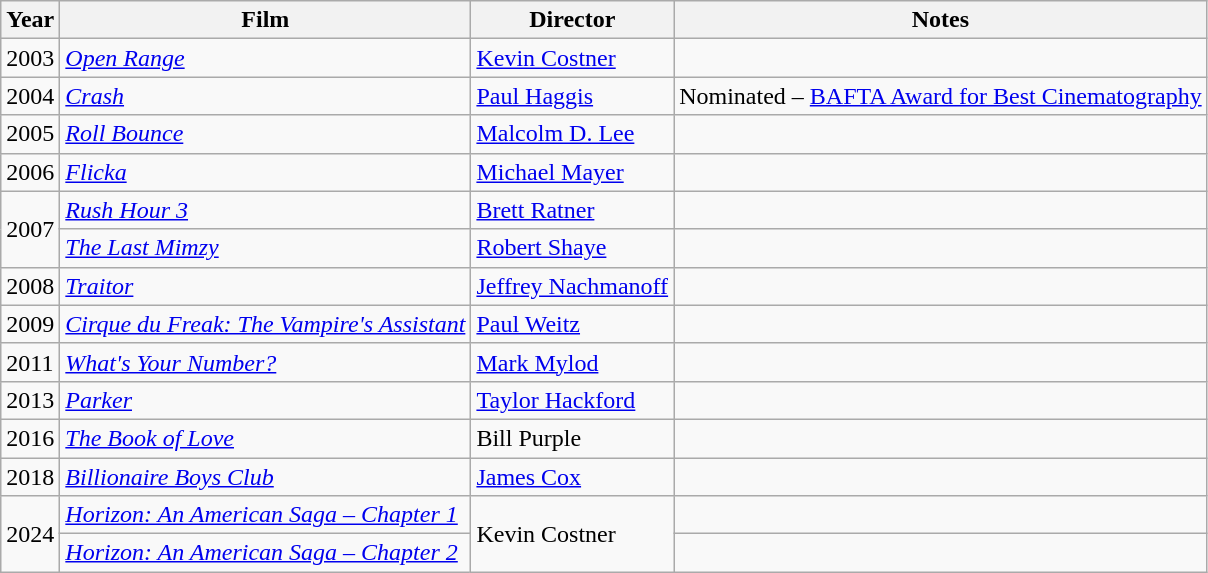<table class="wikitable">
<tr>
<th>Year</th>
<th>Film</th>
<th>Director</th>
<th>Notes</th>
</tr>
<tr>
<td>2003</td>
<td><em><a href='#'>Open Range</a></em></td>
<td><a href='#'>Kevin Costner</a></td>
<td></td>
</tr>
<tr>
<td>2004</td>
<td><em><a href='#'>Crash</a></em></td>
<td><a href='#'>Paul Haggis</a></td>
<td>Nominated – <a href='#'>BAFTA Award for Best Cinematography</a></td>
</tr>
<tr>
<td>2005</td>
<td><em><a href='#'>Roll Bounce</a></em></td>
<td><a href='#'>Malcolm D. Lee</a></td>
<td></td>
</tr>
<tr>
<td>2006</td>
<td><em><a href='#'>Flicka</a></em></td>
<td><a href='#'>Michael Mayer</a></td>
<td></td>
</tr>
<tr>
<td rowspan=2>2007</td>
<td><em><a href='#'>Rush Hour 3</a></em></td>
<td><a href='#'>Brett Ratner</a></td>
<td></td>
</tr>
<tr>
<td><em><a href='#'>The Last Mimzy</a></em></td>
<td><a href='#'>Robert Shaye</a></td>
<td></td>
</tr>
<tr>
<td>2008</td>
<td><em><a href='#'>Traitor</a></em></td>
<td><a href='#'>Jeffrey Nachmanoff</a></td>
<td></td>
</tr>
<tr>
<td>2009</td>
<td><em><a href='#'>Cirque du Freak: The Vampire's Assistant</a></em></td>
<td><a href='#'>Paul Weitz</a></td>
<td></td>
</tr>
<tr>
<td>2011</td>
<td><em><a href='#'>What's Your Number?</a></em></td>
<td><a href='#'>Mark Mylod</a></td>
<td></td>
</tr>
<tr>
<td>2013</td>
<td><em><a href='#'>Parker</a></em></td>
<td><a href='#'>Taylor Hackford</a></td>
<td></td>
</tr>
<tr>
<td>2016</td>
<td><em><a href='#'>The Book of Love</a></em></td>
<td>Bill Purple</td>
<td></td>
</tr>
<tr>
<td>2018</td>
<td><em><a href='#'>Billionaire Boys Club</a></em></td>
<td><a href='#'>James Cox</a></td>
<td></td>
</tr>
<tr>
<td rowspan=2>2024</td>
<td><em><a href='#'>Horizon: An American Saga – Chapter 1</a></em></td>
<td rowspan=2>Kevin Costner</td>
<td></td>
</tr>
<tr>
<td><em><a href='#'>Horizon: An American Saga – Chapter 2</a></em></td>
<td></td>
</tr>
</table>
